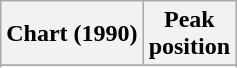<table class="wikitable sortable">
<tr>
<th align="left">Chart (1990)</th>
<th align="center">Peak<br>position</th>
</tr>
<tr>
</tr>
<tr>
</tr>
</table>
